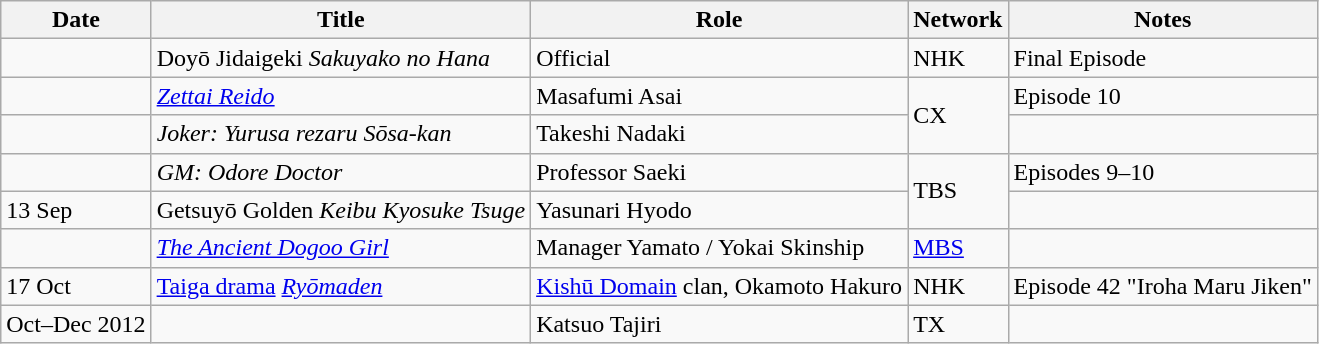<table class="wikitable">
<tr>
<th>Date</th>
<th>Title</th>
<th>Role</th>
<th>Network</th>
<th>Notes</th>
</tr>
<tr>
<td></td>
<td>Doyō Jidaigeki <em>Sakuyako no Hana</em></td>
<td>Official</td>
<td>NHK</td>
<td>Final Episode</td>
</tr>
<tr>
<td></td>
<td><em><a href='#'>Zettai Reido</a></em></td>
<td>Masafumi Asai</td>
<td rowspan="2">CX</td>
<td>Episode 10</td>
</tr>
<tr>
<td></td>
<td><em>Joker: Yurusa rezaru Sōsa-kan</em></td>
<td>Takeshi Nadaki</td>
<td></td>
</tr>
<tr>
<td></td>
<td><em>GM: Odore Doctor</em></td>
<td>Professor Saeki</td>
<td rowspan="2">TBS</td>
<td>Episodes 9–10</td>
</tr>
<tr>
<td>13 Sep</td>
<td>Getsuyō Golden <em>Keibu Kyosuke Tsuge</em></td>
<td>Yasunari Hyodo</td>
<td></td>
</tr>
<tr>
<td></td>
<td><em><a href='#'>The Ancient Dogoo Girl</a></em></td>
<td>Manager Yamato / Yokai Skinship</td>
<td><a href='#'>MBS</a></td>
<td></td>
</tr>
<tr>
<td>17 Oct</td>
<td><a href='#'>Taiga drama</a> <em><a href='#'>Ryōmaden</a></em></td>
<td><a href='#'>Kishū Domain</a> clan, Okamoto Hakuro</td>
<td>NHK</td>
<td>Episode 42 "Iroha Maru Jiken"</td>
</tr>
<tr>
<td>Oct–Dec 2012</td>
<td></td>
<td>Katsuo Tajiri</td>
<td>TX</td>
<td></td>
</tr>
</table>
